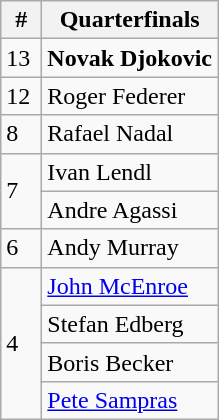<table class="wikitable" style="display:inline-table;">
<tr>
<th width=20>#</th>
<th>Quarterfinals</th>
</tr>
<tr>
<td>13</td>
<td> <strong>Novak Djokovic</strong></td>
</tr>
<tr>
<td>12</td>
<td> Roger Federer</td>
</tr>
<tr>
<td>8</td>
<td> Rafael Nadal</td>
</tr>
<tr>
<td rowspan="2">7</td>
<td> Ivan Lendl</td>
</tr>
<tr>
<td> Andre Agassi</td>
</tr>
<tr>
<td>6</td>
<td> Andy Murray</td>
</tr>
<tr>
<td rowspan="4">4</td>
<td> <a href='#'>John McEnroe</a></td>
</tr>
<tr>
<td> Stefan Edberg</td>
</tr>
<tr>
<td> Boris Becker</td>
</tr>
<tr>
<td> <a href='#'>Pete Sampras</a></td>
</tr>
</table>
